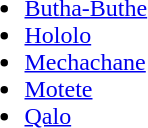<table>
<tr ---- valign="top">
<td width="150pt"><br><ul><li><a href='#'>Butha-Buthe</a></li><li><a href='#'>Hololo</a></li><li><a href='#'>Mechachane</a></li><li><a href='#'>Motete</a></li><li><a href='#'>Qalo</a></li></ul></td>
</tr>
</table>
